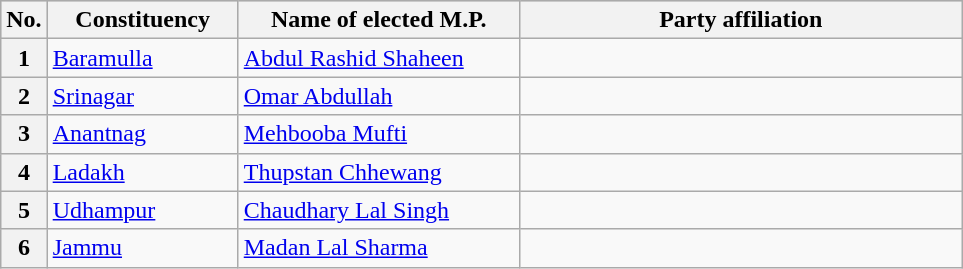<table class="wikitable">
<tr style="background:#ccc; text-align:center;">
<th>No.</th>
<th style="width:120px">Constituency</th>
<th style="width:180px">Name of elected M.P.</th>
<th colspan="2" style="width:18em">Party affiliation</th>
</tr>
<tr>
<th>1</th>
<td><a href='#'>Baramulla</a></td>
<td><a href='#'>Abdul Rashid Shaheen</a></td>
<td></td>
</tr>
<tr>
<th>2</th>
<td><a href='#'>Srinagar</a></td>
<td><a href='#'>Omar Abdullah</a></td>
</tr>
<tr>
<th>3</th>
<td><a href='#'>Anantnag</a></td>
<td><a href='#'>Mehbooba Mufti</a></td>
<td></td>
</tr>
<tr>
<th>4</th>
<td><a href='#'>Ladakh</a></td>
<td><a href='#'>Thupstan Chhewang</a></td>
<td></td>
</tr>
<tr>
<th>5</th>
<td><a href='#'>Udhampur</a></td>
<td><a href='#'>Chaudhary Lal Singh</a></td>
<td></td>
</tr>
<tr>
<th>6</th>
<td><a href='#'>Jammu</a></td>
<td><a href='#'>Madan Lal Sharma</a></td>
</tr>
</table>
